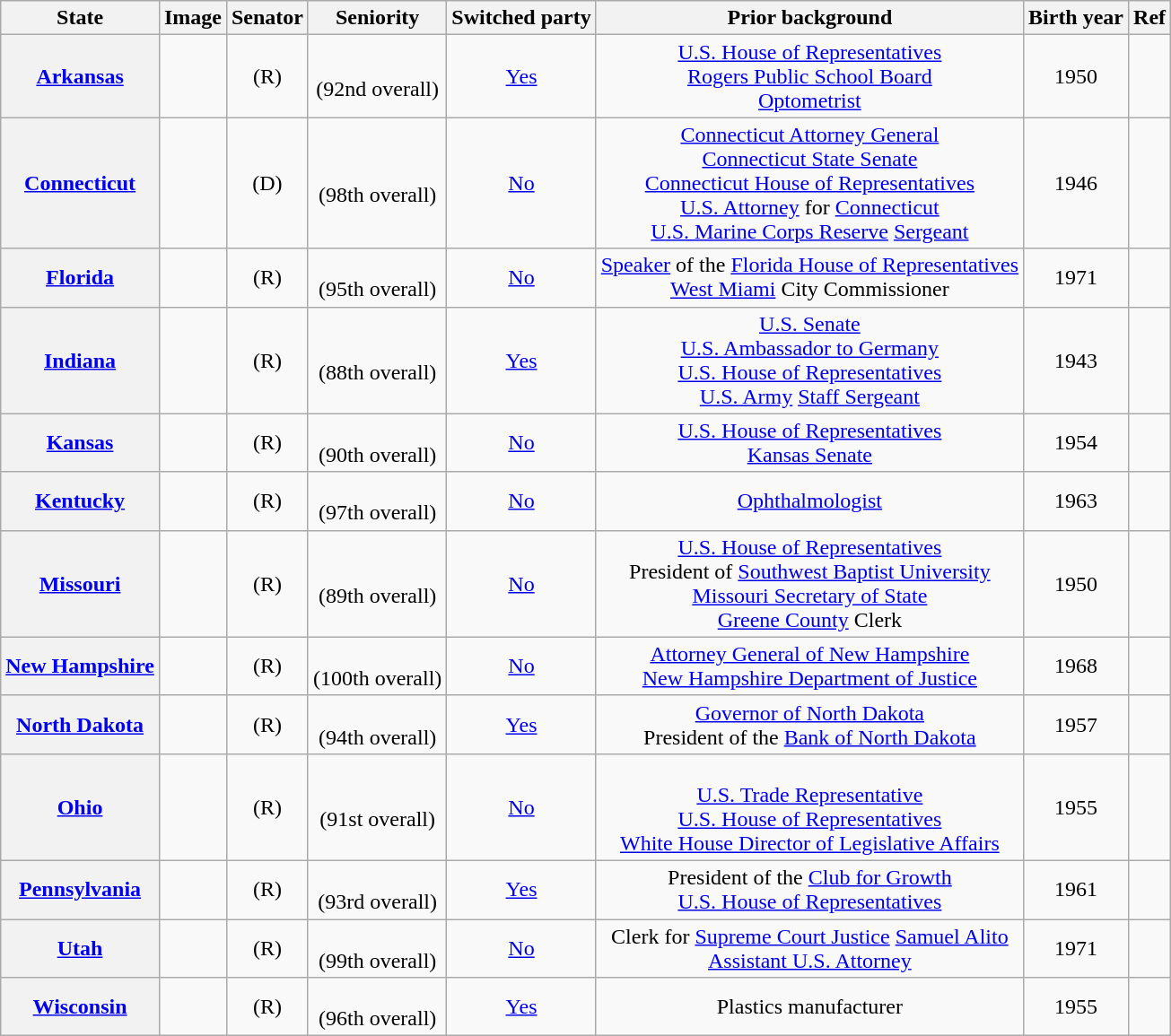<table class="sortable wikitable" style="text-align:center">
<tr>
<th>State</th>
<th>Image</th>
<th>Senator</th>
<th>Seniority</th>
<th>Switched party</th>
<th>Prior background</th>
<th>Birth year</th>
<th>Ref</th>
</tr>
<tr>
<th><a href='#'>Arkansas</a></th>
<td></td>
<td> (R)</td>
<td><br>(92nd overall)</td>
<td><a href='#'>Yes</a><br></td>
<td><a href='#'>U.S. House of Representatives</a><br><a href='#'>Rogers Public School Board</a><br><a href='#'>Optometrist</a></td>
<td>1950</td>
<td></td>
</tr>
<tr>
<th><a href='#'>Connecticut</a></th>
<td></td>
<td> (D)</td>
<td><br>(98th overall)</td>
<td><a href='#'>No</a><br></td>
<td><a href='#'>Connecticut Attorney General</a><br><a href='#'>Connecticut State Senate</a><br><a href='#'>Connecticut House of Representatives</a><br><a href='#'>U.S. Attorney</a> for <a href='#'>Connecticut</a><br><a href='#'>U.S. Marine Corps Reserve</a> <a href='#'>Sergeant</a></td>
<td>1946</td>
<td></td>
</tr>
<tr>
<th><a href='#'>Florida</a></th>
<td></td>
<td> (R)</td>
<td><br>(95th overall)</td>
<td><a href='#'>No</a><br></td>
<td><a href='#'>Speaker</a> of the <a href='#'>Florida House of Representatives</a><br><a href='#'>West Miami</a> City Commissioner</td>
<td>1971</td>
<td></td>
</tr>
<tr>
<th><a href='#'>Indiana</a></th>
<td></td>
<td> (R)</td>
<td><br>(88th overall)</td>
<td><a href='#'>Yes</a><br></td>
<td><a href='#'>U.S. Senate</a><br><a href='#'>U.S. Ambassador to Germany</a><br><a href='#'>U.S. House of Representatives</a><br><a href='#'>U.S. Army</a> <a href='#'>Staff Sergeant</a></td>
<td>1943</td>
<td></td>
</tr>
<tr>
<th><a href='#'>Kansas</a></th>
<td></td>
<td> (R)</td>
<td><br>(90th overall)</td>
<td><a href='#'>No</a><br></td>
<td><a href='#'>U.S. House of Representatives</a><br><a href='#'>Kansas Senate</a></td>
<td>1954</td>
<td></td>
</tr>
<tr>
<th><a href='#'>Kentucky</a></th>
<td></td>
<td> (R)</td>
<td><br>(97th overall)</td>
<td><a href='#'>No</a><br></td>
<td><a href='#'>Ophthalmologist</a></td>
<td>1963</td>
<td></td>
</tr>
<tr>
<th><a href='#'>Missouri</a></th>
<td></td>
<td> (R)</td>
<td><br>(89th overall)</td>
<td><a href='#'>No</a><br></td>
<td><a href='#'>U.S. House of Representatives</a><br>President of <a href='#'>Southwest Baptist University</a><br><a href='#'>Missouri Secretary of State</a><br><a href='#'>Greene County</a> Clerk</td>
<td>1950</td>
<td></td>
</tr>
<tr>
<th><a href='#'>New Hampshire</a></th>
<td></td>
<td> (R)</td>
<td><br>(100th overall)</td>
<td><a href='#'>No</a><br></td>
<td><a href='#'>Attorney General of New Hampshire</a><br><a href='#'>New Hampshire Department of Justice</a></td>
<td>1968</td>
<td></td>
</tr>
<tr>
<th><a href='#'>North Dakota</a></th>
<td></td>
<td> (R)</td>
<td><br>(94th overall)</td>
<td><a href='#'>Yes</a><br></td>
<td><a href='#'>Governor of North Dakota</a><br>President of the <a href='#'>Bank of North Dakota</a></td>
<td>1957</td>
<td></td>
</tr>
<tr>
<th><a href='#'>Ohio</a></th>
<td></td>
<td> (R)</td>
<td><br>(91st overall)</td>
<td><a href='#'>No</a><br></td>
<td><br><a href='#'>U.S. Trade Representative</a><br><a href='#'>U.S. House of Representatives</a><br><a href='#'>White House Director of Legislative Affairs</a></td>
<td>1955</td>
<td></td>
</tr>
<tr>
<th><a href='#'>Pennsylvania</a></th>
<td></td>
<td> (R)</td>
<td><br>(93rd overall)</td>
<td><a href='#'>Yes</a><br></td>
<td>President of the <a href='#'>Club for Growth</a><br><a href='#'>U.S. House of Representatives</a></td>
<td>1961</td>
<td></td>
</tr>
<tr>
<th><a href='#'>Utah</a></th>
<td></td>
<td> (R)</td>
<td><br>(99th overall)</td>
<td><a href='#'>No</a><br></td>
<td>Clerk for <a href='#'>Supreme Court Justice</a> <a href='#'>Samuel Alito</a><br><a href='#'>Assistant U.S. Attorney</a></td>
<td>1971</td>
<td></td>
</tr>
<tr>
<th><a href='#'>Wisconsin</a></th>
<td></td>
<td> (R)</td>
<td><br>(96th overall)</td>
<td><a href='#'>Yes</a><br></td>
<td>Plastics manufacturer</td>
<td>1955</td>
<td></td>
</tr>
</table>
